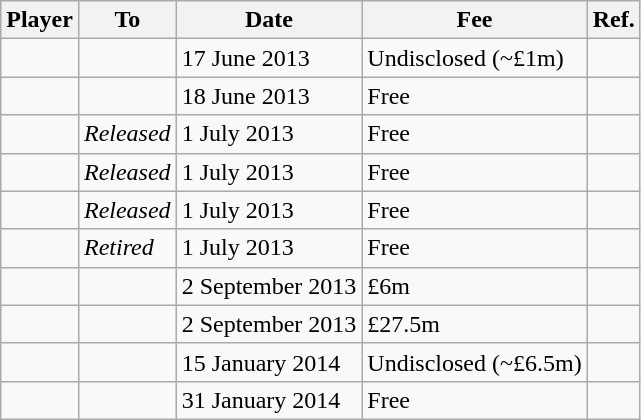<table class="wikitable sortable">
<tr>
<th>Player</th>
<th>To</th>
<th>Date</th>
<th>Fee</th>
<th class=unsortable>Ref.</th>
</tr>
<tr>
<td></td>
<td></td>
<td>17 June 2013</td>
<td>Undisclosed (~£1m)</td>
<td align="center"></td>
</tr>
<tr>
<td></td>
<td></td>
<td>18 June 2013</td>
<td>Free</td>
<td align="center"></td>
</tr>
<tr>
<td></td>
<td><em>Released</em></td>
<td>1 July 2013</td>
<td>Free</td>
<td align="center"></td>
</tr>
<tr>
<td></td>
<td><em>Released</em></td>
<td>1 July 2013</td>
<td>Free</td>
<td align="center"></td>
</tr>
<tr>
<td></td>
<td><em>Released</em></td>
<td>1 July 2013</td>
<td>Free</td>
<td align="center"></td>
</tr>
<tr>
<td></td>
<td><em>Retired</em></td>
<td>1 July 2013</td>
<td>Free</td>
<td align="center"></td>
</tr>
<tr>
<td></td>
<td></td>
<td>2 September 2013</td>
<td>£6m</td>
<td align="center"></td>
</tr>
<tr>
<td></td>
<td></td>
<td>2 September 2013</td>
<td>£27.5m</td>
<td align="center"></td>
</tr>
<tr>
<td></td>
<td></td>
<td>15 January 2014</td>
<td>Undisclosed (~£6.5m)</td>
<td align="center"></td>
</tr>
<tr>
<td></td>
<td></td>
<td>31 January 2014</td>
<td>Free</td>
<td align="center"></td>
</tr>
</table>
